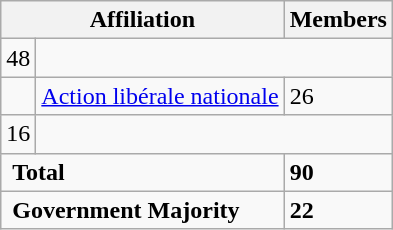<table class="wikitable">
<tr>
<th colspan="2">Affiliation</th>
<th>Members</th>
</tr>
<tr>
<td>48</td>
</tr>
<tr>
<td></td>
<td align=left><a href='#'>Action libérale nationale</a></td>
<td>26</td>
</tr>
<tr>
<td>16</td>
</tr>
<tr>
<td colspan="2" rowspan="1" align=left> <strong>Total</strong><br></td>
<td><strong>90</strong></td>
</tr>
<tr>
<td colspan="2" rowspan="1" align=left> <strong>Government Majority</strong><br></td>
<td><strong>22</strong></td>
</tr>
</table>
